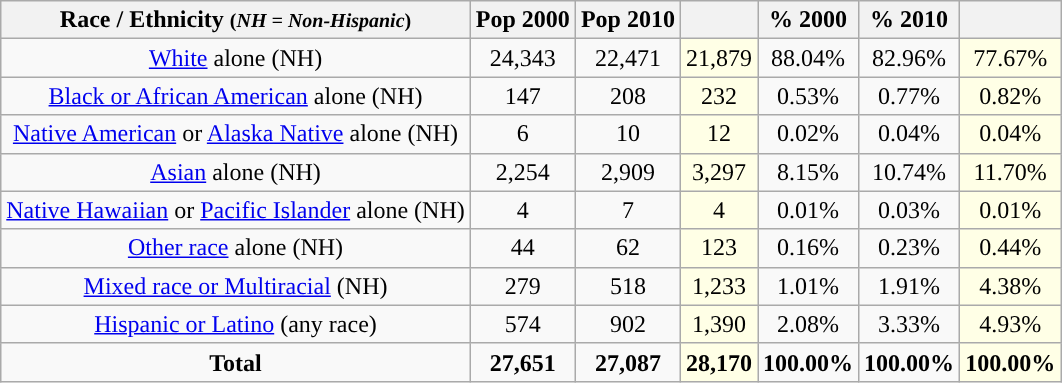<table class="wikitable" style="text-align:center;">
<tr>
<th>Race / Ethnicity <small>(<em>NH = Non-Hispanic</em>)</small></th>
<th>Pop 2000</th>
<th>Pop 2010</th>
<th></th>
<th>% 2000</th>
<th>% 2010</th>
<th></th>
</tr>
<tr>
<td><a href='#'>White</a> alone (NH)</td>
<td>24,343</td>
<td>22,471</td>
<td style='background: #ffffe6;'>21,879</td>
<td>88.04%</td>
<td>82.96%</td>
<td style='background: #ffffe6;'>77.67%</td>
</tr>
<tr>
<td><a href='#'>Black or African American</a> alone (NH)</td>
<td>147</td>
<td>208</td>
<td style='background: #ffffe6;'>232</td>
<td>0.53%</td>
<td>0.77%</td>
<td style='background: #ffffe6;'>0.82%</td>
</tr>
<tr>
<td><a href='#'>Native American</a> or <a href='#'>Alaska Native</a> alone (NH)</td>
<td>6</td>
<td>10</td>
<td style='background: #ffffe6;'>12</td>
<td>0.02%</td>
<td>0.04%</td>
<td style='background: #ffffe6;'>0.04%</td>
</tr>
<tr>
<td><a href='#'>Asian</a> alone (NH)</td>
<td>2,254</td>
<td>2,909</td>
<td style='background: #ffffe6;'>3,297</td>
<td>8.15%</td>
<td>10.74%</td>
<td style='background: #ffffe6;'>11.70%</td>
</tr>
<tr>
<td><a href='#'>Native Hawaiian</a> or <a href='#'>Pacific Islander</a> alone (NH)</td>
<td>4</td>
<td>7</td>
<td style='background: #ffffe6;'>4</td>
<td>0.01%</td>
<td>0.03%</td>
<td style='background: #ffffe6;'>0.01%</td>
</tr>
<tr>
<td><a href='#'>Other race</a> alone (NH)</td>
<td>44</td>
<td>62</td>
<td style='background: #ffffe6;'>123</td>
<td>0.16%</td>
<td>0.23%</td>
<td style='background: #ffffe6;'>0.44%</td>
</tr>
<tr>
<td><a href='#'>Mixed race or Multiracial</a> (NH)</td>
<td>279</td>
<td>518</td>
<td style='background: #ffffe6;'>1,233</td>
<td>1.01%</td>
<td>1.91%</td>
<td style='background: #ffffe6;'>4.38%</td>
</tr>
<tr>
<td><a href='#'>Hispanic or Latino</a> (any race)</td>
<td>574</td>
<td>902</td>
<td style='background: #ffffe6;'>1,390</td>
<td>2.08%</td>
<td>3.33%</td>
<td style='background: #ffffe6;'>4.93%</td>
</tr>
<tr>
<td><strong>Total</strong></td>
<td><strong>27,651</strong></td>
<td><strong>27,087</strong></td>
<td style='background: #ffffe6;'><strong>28,170</strong></td>
<td><strong>100.00%</strong></td>
<td><strong>100.00%</strong></td>
<td style='background: #ffffe6;'><strong>100.00%</strong></td>
</tr>
</table>
